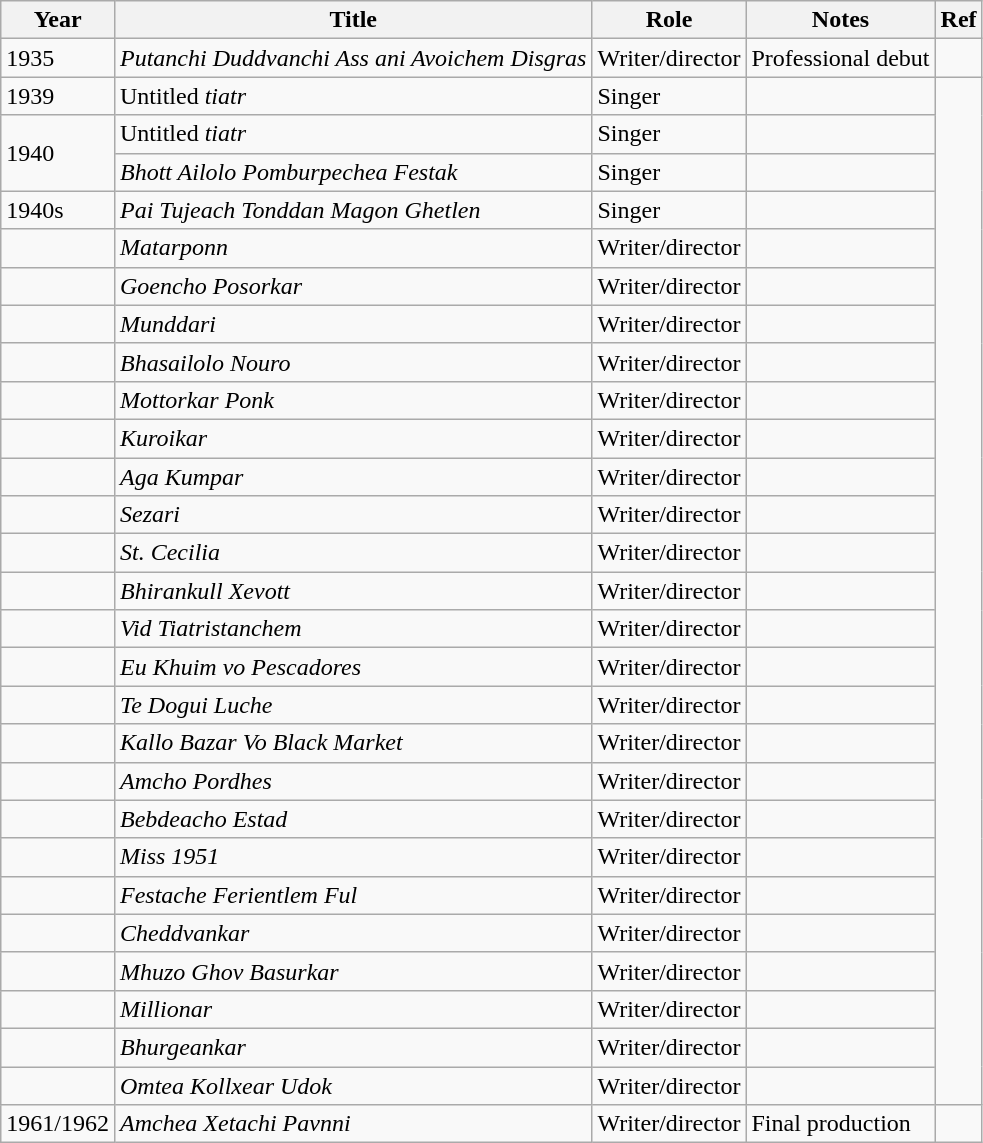<table class="wikitable sortable">
<tr>
<th>Year</th>
<th>Title</th>
<th>Role</th>
<th>Notes</th>
<th>Ref</th>
</tr>
<tr>
<td>1935</td>
<td><em>Putanchi Duddvanchi Ass ani Avoichem Disgras</em></td>
<td>Writer/director</td>
<td>Professional debut</td>
<td></td>
</tr>
<tr>
<td>1939</td>
<td>Untitled <em>tiatr</em></td>
<td>Singer</td>
<td></td>
<td rowspan="27"></td>
</tr>
<tr>
<td rowspan="2">1940</td>
<td>Untitled <em>tiatr</em></td>
<td>Singer</td>
<td></td>
</tr>
<tr>
<td><em>Bhott Ailolo Pomburpechea Festak</em></td>
<td>Singer</td>
<td></td>
</tr>
<tr>
<td>1940s</td>
<td><em>Pai Tujeach Tonddan Magon Ghetlen</em></td>
<td>Singer</td>
<td></td>
</tr>
<tr>
<td></td>
<td><em>Matarponn</em></td>
<td>Writer/director</td>
<td></td>
</tr>
<tr>
<td></td>
<td><em>Goencho Posorkar</em></td>
<td>Writer/director</td>
<td></td>
</tr>
<tr>
<td></td>
<td><em>Munddari</em></td>
<td>Writer/director</td>
<td></td>
</tr>
<tr>
<td></td>
<td><em>Bhasailolo Nouro</em></td>
<td>Writer/director</td>
<td></td>
</tr>
<tr>
<td></td>
<td><em>Mottorkar Ponk</em></td>
<td>Writer/director</td>
<td></td>
</tr>
<tr>
<td></td>
<td><em>Kuroikar</em></td>
<td>Writer/director</td>
<td></td>
</tr>
<tr>
<td></td>
<td><em>Aga Kumpar</em></td>
<td>Writer/director</td>
<td></td>
</tr>
<tr>
<td></td>
<td><em>Sezari</em></td>
<td>Writer/director</td>
<td></td>
</tr>
<tr>
<td></td>
<td><em>St. Cecilia</em></td>
<td>Writer/director</td>
<td></td>
</tr>
<tr>
<td></td>
<td><em>Bhirankull Xevott</em></td>
<td>Writer/director</td>
<td></td>
</tr>
<tr>
<td></td>
<td><em>Vid Tiatristanchem</em></td>
<td>Writer/director</td>
<td></td>
</tr>
<tr>
<td></td>
<td><em>Eu Khuim vo Pescadores</em></td>
<td>Writer/director</td>
<td></td>
</tr>
<tr>
<td></td>
<td><em>Te Dogui Luche</em></td>
<td>Writer/director</td>
<td></td>
</tr>
<tr>
<td></td>
<td><em>Kallo Bazar Vo Black Market</em></td>
<td>Writer/director</td>
<td></td>
</tr>
<tr>
<td></td>
<td><em>Amcho Pordhes</em></td>
<td>Writer/director</td>
<td></td>
</tr>
<tr>
<td></td>
<td><em>Bebdeacho Estad</em></td>
<td>Writer/director</td>
<td></td>
</tr>
<tr>
<td></td>
<td><em>Miss 1951</em></td>
<td>Writer/director</td>
<td></td>
</tr>
<tr>
<td></td>
<td><em>Festache Ferientlem Ful</em></td>
<td>Writer/director</td>
<td></td>
</tr>
<tr>
<td></td>
<td><em>Cheddvankar</em></td>
<td>Writer/director</td>
<td></td>
</tr>
<tr>
<td></td>
<td><em>Mhuzo Ghov Basurkar</em></td>
<td>Writer/director</td>
<td></td>
</tr>
<tr>
<td></td>
<td><em>Millionar</em></td>
<td>Writer/director</td>
<td></td>
</tr>
<tr>
<td></td>
<td><em>Bhurgeankar</em></td>
<td>Writer/director</td>
<td></td>
</tr>
<tr>
<td></td>
<td><em>Omtea Kollxear Udok</em></td>
<td>Writer/director</td>
<td></td>
</tr>
<tr>
<td>1961/1962</td>
<td><em>Amchea Xetachi Pavnni</em></td>
<td>Writer/director</td>
<td>Final production</td>
<td></td>
</tr>
</table>
